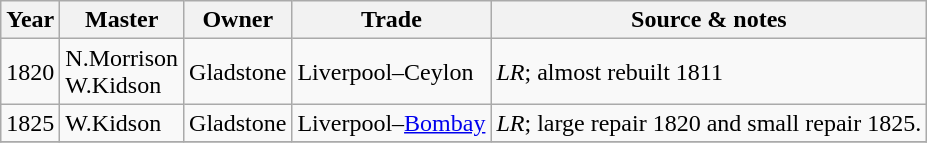<table class=" wikitable">
<tr>
<th>Year</th>
<th>Master</th>
<th>Owner</th>
<th>Trade</th>
<th>Source & notes</th>
</tr>
<tr>
<td>1820</td>
<td>N.Morrison<br>W.Kidson</td>
<td>Gladstone</td>
<td>Liverpool–Ceylon</td>
<td><em>LR</em>; almost rebuilt 1811</td>
</tr>
<tr>
<td>1825</td>
<td>W.Kidson</td>
<td>Gladstone</td>
<td>Liverpool–<a href='#'>Bombay</a></td>
<td><em>LR</em>; large repair 1820 and small repair 1825.</td>
</tr>
<tr>
</tr>
</table>
